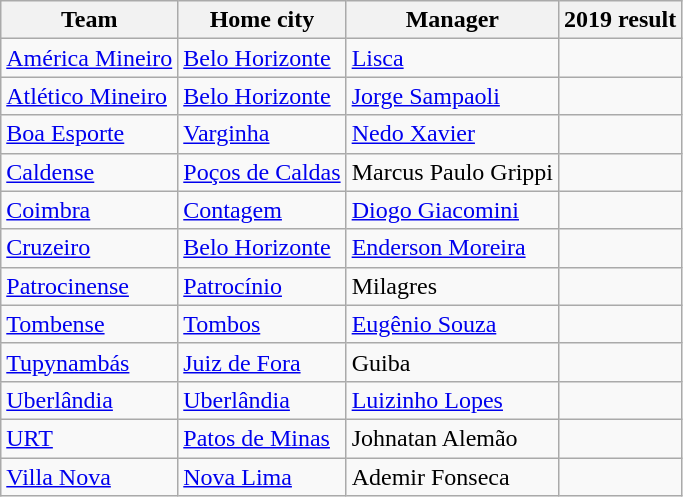<table class="wikitable sortable">
<tr>
<th>Team</th>
<th>Home city</th>
<th>Manager</th>
<th>2019 result</th>
</tr>
<tr>
<td><a href='#'>América Mineiro</a></td>
<td><a href='#'>Belo Horizonte</a></td>
<td><a href='#'>Lisca</a></td>
<td></td>
</tr>
<tr>
<td><a href='#'>Atlético Mineiro</a></td>
<td><a href='#'>Belo Horizonte</a></td>
<td><a href='#'>Jorge Sampaoli</a></td>
<td></td>
</tr>
<tr>
<td><a href='#'>Boa Esporte</a></td>
<td><a href='#'>Varginha</a></td>
<td><a href='#'>Nedo Xavier</a></td>
<td></td>
</tr>
<tr>
<td><a href='#'>Caldense</a></td>
<td><a href='#'>Poços de Caldas</a></td>
<td>Marcus Paulo Grippi</td>
<td></td>
</tr>
<tr>
<td><a href='#'>Coimbra</a></td>
<td><a href='#'>Contagem</a></td>
<td><a href='#'>Diogo Giacomini</a></td>
<td></td>
</tr>
<tr>
<td><a href='#'>Cruzeiro</a></td>
<td><a href='#'>Belo Horizonte</a></td>
<td><a href='#'>Enderson Moreira</a></td>
<td></td>
</tr>
<tr>
<td><a href='#'>Patrocinense</a></td>
<td><a href='#'>Patrocínio</a></td>
<td>Milagres</td>
<td></td>
</tr>
<tr>
<td><a href='#'>Tombense</a></td>
<td><a href='#'>Tombos</a></td>
<td><a href='#'>Eugênio Souza</a></td>
<td></td>
</tr>
<tr>
<td><a href='#'>Tupynambás</a></td>
<td><a href='#'>Juiz de Fora</a></td>
<td>Guiba</td>
<td></td>
</tr>
<tr>
<td><a href='#'>Uberlândia</a></td>
<td><a href='#'>Uberlândia</a></td>
<td><a href='#'>Luizinho Lopes</a></td>
<td></td>
</tr>
<tr>
<td><a href='#'>URT</a></td>
<td><a href='#'>Patos de Minas</a></td>
<td>Johnatan Alemão</td>
<td></td>
</tr>
<tr>
<td><a href='#'>Villa Nova</a></td>
<td><a href='#'>Nova Lima</a></td>
<td>Ademir Fonseca</td>
<td></td>
</tr>
</table>
